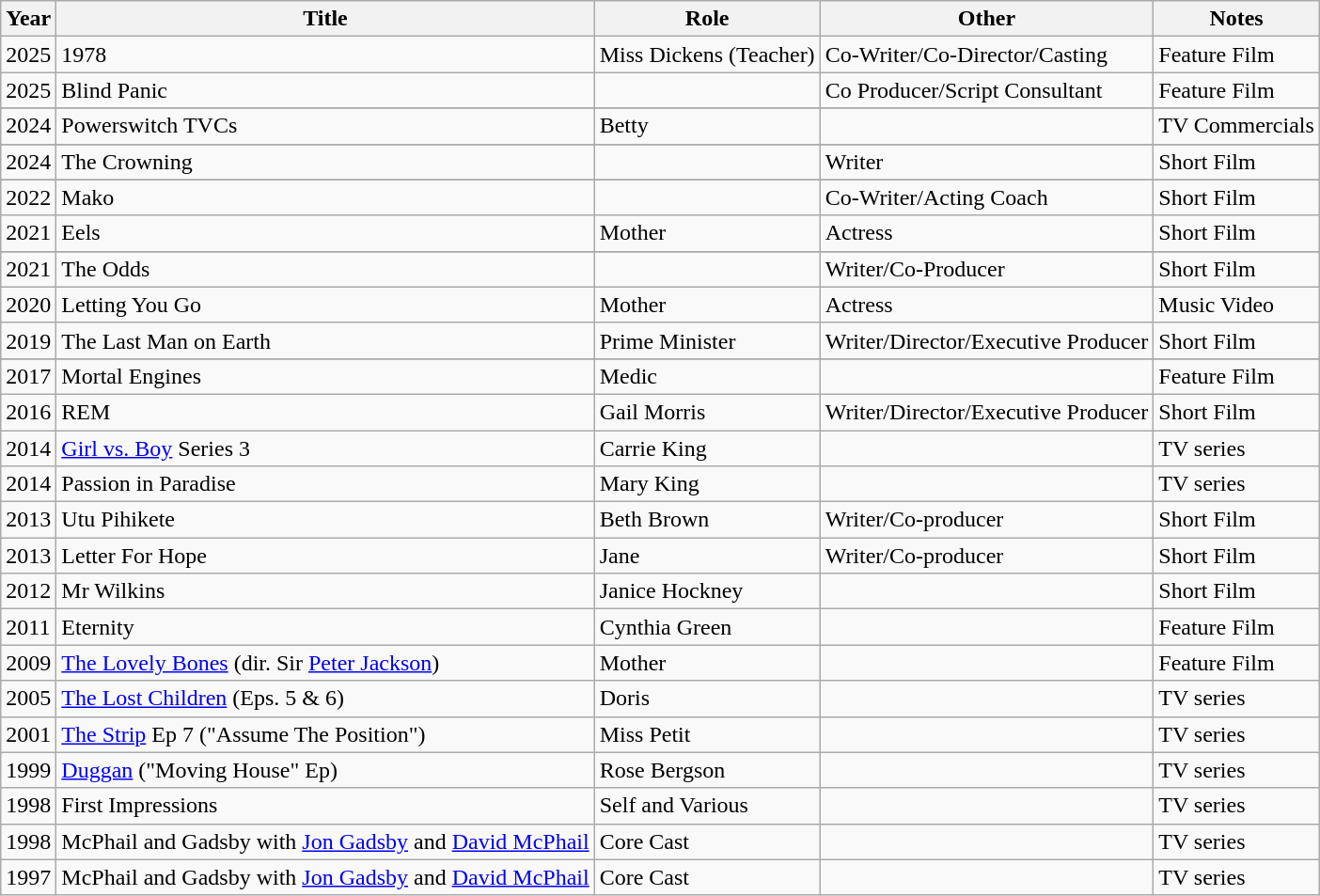<table class="wikitable">
<tr>
<th>Year</th>
<th>Title</th>
<th>Role</th>
<th>Other</th>
<th>Notes</th>
</tr>
<tr>
<td>2025</td>
<td>1978</td>
<td>Miss Dickens (Teacher)</td>
<td>Co-Writer/Co-Director/Casting</td>
<td>Feature Film</td>
</tr>
<tr>
<td>2025</td>
<td>Blind Panic</td>
<td></td>
<td>Co Producer/Script Consultant</td>
<td>Feature Film</td>
</tr>
<tr>
</tr>
<tr>
<td>2024</td>
<td>Powerswitch TVCs</td>
<td>Betty</td>
<td></td>
<td>TV Commercials</td>
</tr>
<tr>
</tr>
<tr>
<td>2024</td>
<td>The Crowning</td>
<td></td>
<td>Writer</td>
<td>Short Film</td>
</tr>
<tr>
</tr>
<tr>
<td>2022</td>
<td>Mako</td>
<td></td>
<td>Co-Writer/Acting Coach</td>
<td>Short Film</td>
</tr>
<tr>
<td>2021</td>
<td>Eels</td>
<td>Mother</td>
<td>Actress</td>
<td>Short Film</td>
</tr>
<tr>
</tr>
<tr>
<td>2021</td>
<td>The Odds</td>
<td></td>
<td>Writer/Co-Producer</td>
<td>Short Film</td>
</tr>
<tr>
<td>2020</td>
<td>Letting You Go</td>
<td>Mother</td>
<td>Actress</td>
<td>Music Video</td>
</tr>
<tr>
<td>2019</td>
<td>The Last Man on Earth</td>
<td>Prime Minister</td>
<td>Writer/Director/Executive Producer</td>
<td>Short Film</td>
</tr>
<tr>
</tr>
<tr>
<td>2017</td>
<td>Mortal Engines</td>
<td>Medic</td>
<td></td>
<td>Feature Film</td>
</tr>
<tr>
<td>2016</td>
<td>REM</td>
<td>Gail Morris</td>
<td>Writer/Director/Executive Producer</td>
<td>Short Film</td>
</tr>
<tr>
<td>2014</td>
<td><a href='#'>Girl vs. Boy</a> Series 3</td>
<td>Carrie King</td>
<td></td>
<td>TV series</td>
</tr>
<tr>
<td>2014</td>
<td>Passion in Paradise</td>
<td>Mary King</td>
<td></td>
<td>TV series</td>
</tr>
<tr>
<td>2013</td>
<td>Utu Pihikete</td>
<td>Beth Brown</td>
<td>Writer/Co-producer</td>
<td>Short Film</td>
</tr>
<tr>
<td>2013</td>
<td>Letter For Hope</td>
<td>Jane</td>
<td>Writer/Co-producer</td>
<td>Short Film</td>
</tr>
<tr>
<td>2012</td>
<td>Mr Wilkins</td>
<td>Janice Hockney</td>
<td></td>
<td>Short Film</td>
</tr>
<tr>
<td>2011</td>
<td>Eternity</td>
<td>Cynthia Green</td>
<td></td>
<td>Feature Film</td>
</tr>
<tr>
<td>2009</td>
<td><a href='#'>The Lovely Bones</a> (dir. Sir <a href='#'>Peter Jackson</a>)</td>
<td>Mother</td>
<td></td>
<td>Feature Film</td>
</tr>
<tr>
<td>2005</td>
<td><a href='#'>The Lost Children</a> (Eps. 5 & 6)</td>
<td>Doris</td>
<td></td>
<td>TV series</td>
</tr>
<tr>
<td>2001</td>
<td><a href='#'>The Strip</a> Ep 7 ("Assume The Position")</td>
<td>Miss Petit</td>
<td></td>
<td>TV series</td>
</tr>
<tr>
<td>1999</td>
<td><a href='#'>Duggan</a> ("Moving House" Ep)</td>
<td>Rose Bergson</td>
<td></td>
<td>TV series</td>
</tr>
<tr>
<td>1998</td>
<td>First Impressions</td>
<td>Self and Various</td>
<td></td>
<td>TV series</td>
</tr>
<tr>
<td>1998</td>
<td>McPhail and Gadsby with <a href='#'>Jon Gadsby</a> and <a href='#'>David McPhail</a></td>
<td>Core Cast</td>
<td></td>
<td>TV series</td>
</tr>
<tr>
<td>1997</td>
<td>McPhail and Gadsby with <a href='#'>Jon Gadsby</a> and <a href='#'>David McPhail</a></td>
<td>Core Cast</td>
<td></td>
<td>TV series</td>
</tr>
</table>
